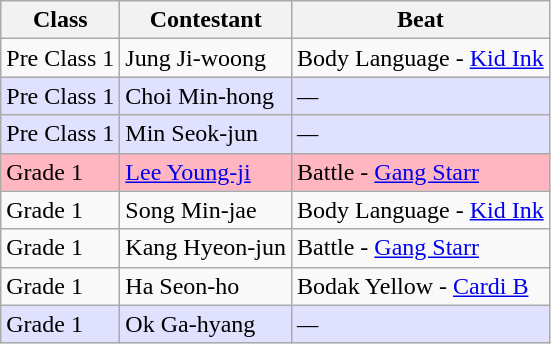<table class="wikitable mw-collapsible">
<tr>
<th>Class</th>
<th>Contestant</th>
<th>Beat</th>
</tr>
<tr>
<td>Pre Class 1</td>
<td>Jung Ji-woong</td>
<td>Body Language - <a href='#'>Kid Ink</a></td>
</tr>
<tr>
<td style="background:#E0E0FF">Pre Class 1</td>
<td style="background:#E0E0FF">Choi Min-hong</td>
<td style="background:#E0E0FF"><em>—</em></td>
</tr>
<tr>
<td style="background:#E0E0FF">Pre Class 1</td>
<td style="background:#E0E0FF">Min Seok-jun</td>
<td style="background:#E0E0FF"><em>—</em></td>
</tr>
<tr>
<td style="background:lightpink">Grade 1</td>
<td style="background:lightpink"><a href='#'>Lee Young-ji</a></td>
<td style="background:lightpink">Battle - <a href='#'>Gang Starr</a></td>
</tr>
<tr>
<td>Grade 1</td>
<td>Song Min-jae</td>
<td>Body Language - <a href='#'>Kid Ink</a></td>
</tr>
<tr>
<td>Grade 1</td>
<td>Kang Hyeon-jun</td>
<td>Battle - <a href='#'>Gang Starr</a></td>
</tr>
<tr>
<td>Grade 1</td>
<td>Ha Seon-ho</td>
<td>Bodak Yellow - <a href='#'>Cardi B</a></td>
</tr>
<tr>
<td style="background:#E0E0FF">Grade 1</td>
<td style="background:#E0E0FF">Ok Ga-hyang</td>
<td style="background:#E0E0FF"><em>—</em></td>
</tr>
</table>
